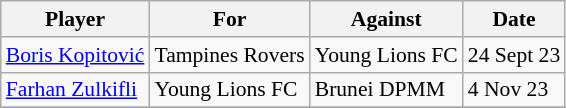<table class="wikitable plainrowheaders sortable" style="font-size:90%">
<tr>
<th>Player</th>
<th>For</th>
<th>Against</th>
<th>Date</th>
</tr>
<tr>
<td> <a href='#'>Boris Kopitović</a></td>
<td>Tampines Rovers</td>
<td>Young Lions FC</td>
<td>24 Sept 23</td>
</tr>
<tr>
<td> <a href='#'>Farhan Zulkifli</a></td>
<td>Young Lions FC</td>
<td>Brunei DPMM</td>
<td>4 Nov 23</td>
</tr>
<tr>
</tr>
</table>
